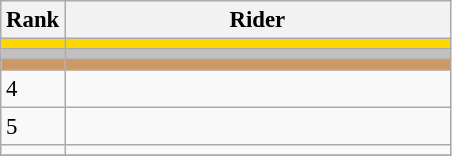<table class="wikitable" style="font-size:95%" style="text-align:center">
<tr>
<th>Rank</th>
<th width=250>Rider</th>
</tr>
<tr bgcolor=gold>
<td></td>
<td align=left></td>
</tr>
<tr bgcolor=silver>
<td></td>
<td align=left></td>
</tr>
<tr bgcolor=cc9966>
<td></td>
<td align=left></td>
</tr>
<tr>
<td>4</td>
<td align=left></td>
</tr>
<tr>
<td>5</td>
<td align=left></td>
</tr>
<tr>
<td></td>
<td align=left></td>
</tr>
<tr>
</tr>
</table>
